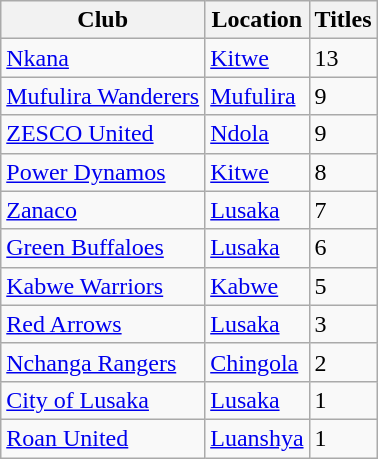<table class="wikitable sortable">
<tr>
<th>Club</th>
<th>Location</th>
<th>Titles</th>
</tr>
<tr>
<td><a href='#'>Nkana</a></td>
<td><a href='#'>Kitwe</a></td>
<td>13</td>
</tr>
<tr>
<td><a href='#'>Mufulira Wanderers</a></td>
<td><a href='#'>Mufulira</a></td>
<td>9</td>
</tr>
<tr>
<td><a href='#'>ZESCO United</a></td>
<td><a href='#'>Ndola</a></td>
<td>9</td>
</tr>
<tr>
<td><a href='#'>Power Dynamos</a></td>
<td><a href='#'>Kitwe</a></td>
<td>8</td>
</tr>
<tr>
<td><a href='#'>Zanaco</a></td>
<td><a href='#'>Lusaka</a></td>
<td>7</td>
</tr>
<tr>
<td><a href='#'>Green Buffaloes</a></td>
<td><a href='#'>Lusaka</a></td>
<td>6</td>
</tr>
<tr>
<td><a href='#'>Kabwe Warriors</a></td>
<td><a href='#'>Kabwe</a></td>
<td>5</td>
</tr>
<tr>
<td><a href='#'>Red Arrows</a></td>
<td><a href='#'>Lusaka</a></td>
<td>3</td>
</tr>
<tr>
<td><a href='#'>Nchanga Rangers</a></td>
<td><a href='#'>Chingola</a></td>
<td>2</td>
</tr>
<tr>
<td><a href='#'>City of Lusaka</a></td>
<td><a href='#'>Lusaka</a></td>
<td>1</td>
</tr>
<tr>
<td><a href='#'>Roan United</a></td>
<td><a href='#'>Luanshya</a></td>
<td>1</td>
</tr>
</table>
